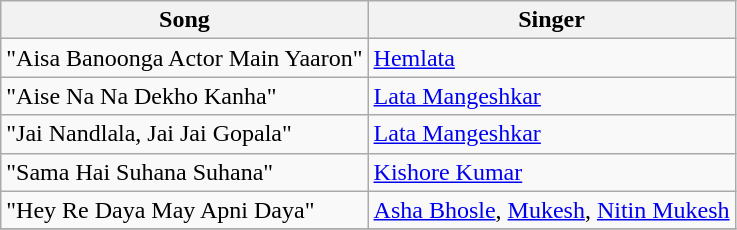<table class="wikitable">
<tr>
<th>Song</th>
<th>Singer</th>
</tr>
<tr>
<td>"Aisa Banoonga Actor Main Yaaron"</td>
<td><a href='#'>Hemlata</a></td>
</tr>
<tr>
<td>"Aise Na Na Dekho Kanha"</td>
<td><a href='#'>Lata Mangeshkar</a></td>
</tr>
<tr>
<td>"Jai Nandlala, Jai Jai Gopala"</td>
<td><a href='#'>Lata Mangeshkar</a></td>
</tr>
<tr>
<td>"Sama Hai Suhana Suhana"</td>
<td><a href='#'>Kishore Kumar</a></td>
</tr>
<tr>
<td>"Hey Re Daya May Apni Daya"</td>
<td><a href='#'>Asha Bhosle</a>, <a href='#'>Mukesh</a>, <a href='#'>Nitin Mukesh</a></td>
</tr>
<tr>
</tr>
</table>
